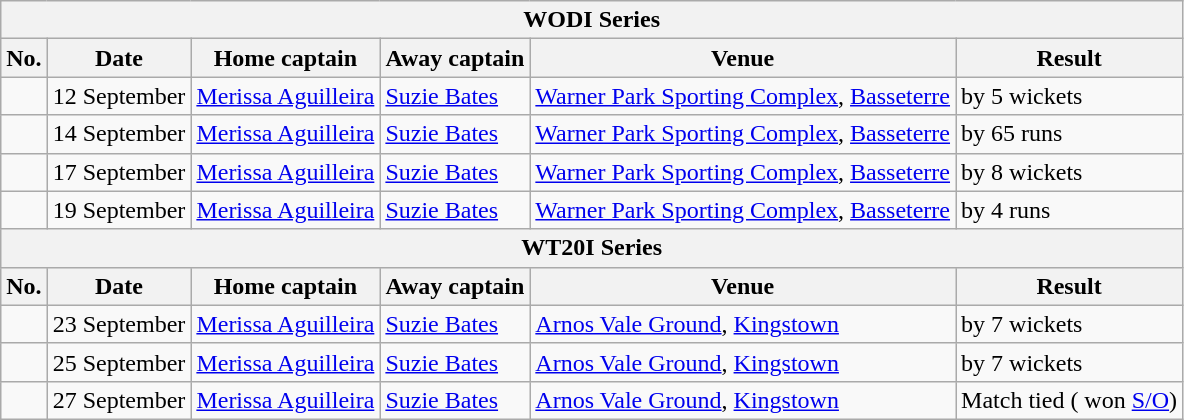<table class="wikitable">
<tr>
<th colspan="6">WODI Series</th>
</tr>
<tr>
<th>No.</th>
<th>Date</th>
<th>Home captain</th>
<th>Away captain</th>
<th>Venue</th>
<th>Result</th>
</tr>
<tr>
<td></td>
<td>12 September</td>
<td><a href='#'>Merissa Aguilleira</a></td>
<td><a href='#'>Suzie Bates</a></td>
<td><a href='#'>Warner Park Sporting Complex</a>, <a href='#'>Basseterre</a></td>
<td> by 5 wickets</td>
</tr>
<tr>
<td></td>
<td>14 September</td>
<td><a href='#'>Merissa Aguilleira</a></td>
<td><a href='#'>Suzie Bates</a></td>
<td><a href='#'>Warner Park Sporting Complex</a>, <a href='#'>Basseterre</a></td>
<td> by 65 runs</td>
</tr>
<tr>
<td></td>
<td>17 September</td>
<td><a href='#'>Merissa Aguilleira</a></td>
<td><a href='#'>Suzie Bates</a></td>
<td><a href='#'>Warner Park Sporting Complex</a>, <a href='#'>Basseterre</a></td>
<td> by 8 wickets</td>
</tr>
<tr>
<td></td>
<td>19 September</td>
<td><a href='#'>Merissa Aguilleira</a></td>
<td><a href='#'>Suzie Bates</a></td>
<td><a href='#'>Warner Park Sporting Complex</a>, <a href='#'>Basseterre</a></td>
<td> by 4 runs</td>
</tr>
<tr>
<th colspan="6">WT20I Series</th>
</tr>
<tr>
<th>No.</th>
<th>Date</th>
<th>Home captain</th>
<th>Away captain</th>
<th>Venue</th>
<th>Result</th>
</tr>
<tr>
<td></td>
<td>23 September</td>
<td><a href='#'>Merissa Aguilleira</a></td>
<td><a href='#'>Suzie Bates</a></td>
<td><a href='#'>Arnos Vale Ground</a>, <a href='#'>Kingstown</a></td>
<td> by 7 wickets</td>
</tr>
<tr>
<td></td>
<td>25 September</td>
<td><a href='#'>Merissa Aguilleira</a></td>
<td><a href='#'>Suzie Bates</a></td>
<td><a href='#'>Arnos Vale Ground</a>, <a href='#'>Kingstown</a></td>
<td> by 7 wickets</td>
</tr>
<tr>
<td></td>
<td>27 September</td>
<td><a href='#'>Merissa Aguilleira</a></td>
<td><a href='#'>Suzie Bates</a></td>
<td><a href='#'>Arnos Vale Ground</a>, <a href='#'>Kingstown</a></td>
<td>Match tied ( won <a href='#'>S/O</a>)</td>
</tr>
</table>
